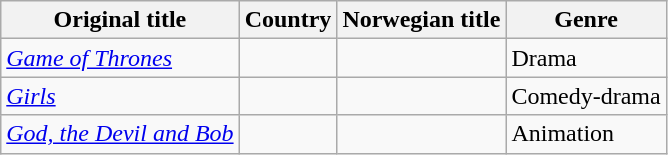<table class="wikitable">
<tr>
<th>Original title</th>
<th>Country</th>
<th>Norwegian title</th>
<th>Genre</th>
</tr>
<tr>
<td><em><a href='#'>Game of Thrones</a></em></td>
<td></td>
<td></td>
<td>Drama</td>
</tr>
<tr>
<td><em><a href='#'>Girls</a></em></td>
<td></td>
<td></td>
<td>Comedy-drama</td>
</tr>
<tr>
<td><em><a href='#'>God, the Devil and Bob</a></em></td>
<td></td>
<td></td>
<td>Animation</td>
</tr>
</table>
